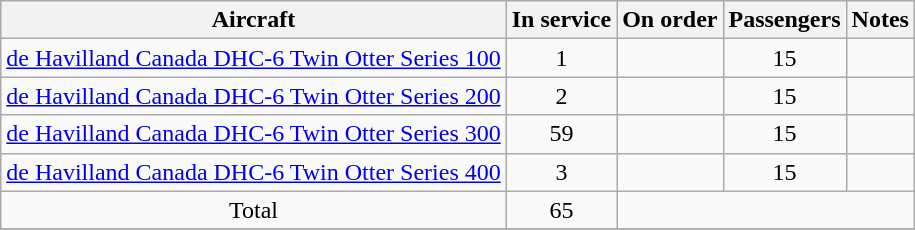<table class="wikitable" style="text-align:center;">
<tr>
<th>Aircraft</th>
<th>In service</th>
<th>On order</th>
<th>Passengers</th>
<th>Notes</th>
</tr>
<tr>
<td><a href='#'>de Havilland Canada DHC-6 Twin Otter Series 100</a></td>
<td>1</td>
<td></td>
<td>15</td>
<td></td>
</tr>
<tr>
<td><a href='#'>de Havilland Canada DHC-6 Twin Otter Series 200</a></td>
<td>2</td>
<td></td>
<td>15</td>
<td></td>
</tr>
<tr>
<td><a href='#'>de Havilland Canada DHC-6 Twin Otter Series 300</a></td>
<td>59</td>
<td></td>
<td>15</td>
<td></td>
</tr>
<tr>
<td><a href='#'>de Havilland Canada DHC-6 Twin Otter Series 400</a></td>
<td>3</td>
<td></td>
<td>15</td>
<td></td>
</tr>
<tr>
<td>Total</td>
<td>65</td>
<td colspan="3"></td>
</tr>
<tr>
</tr>
</table>
